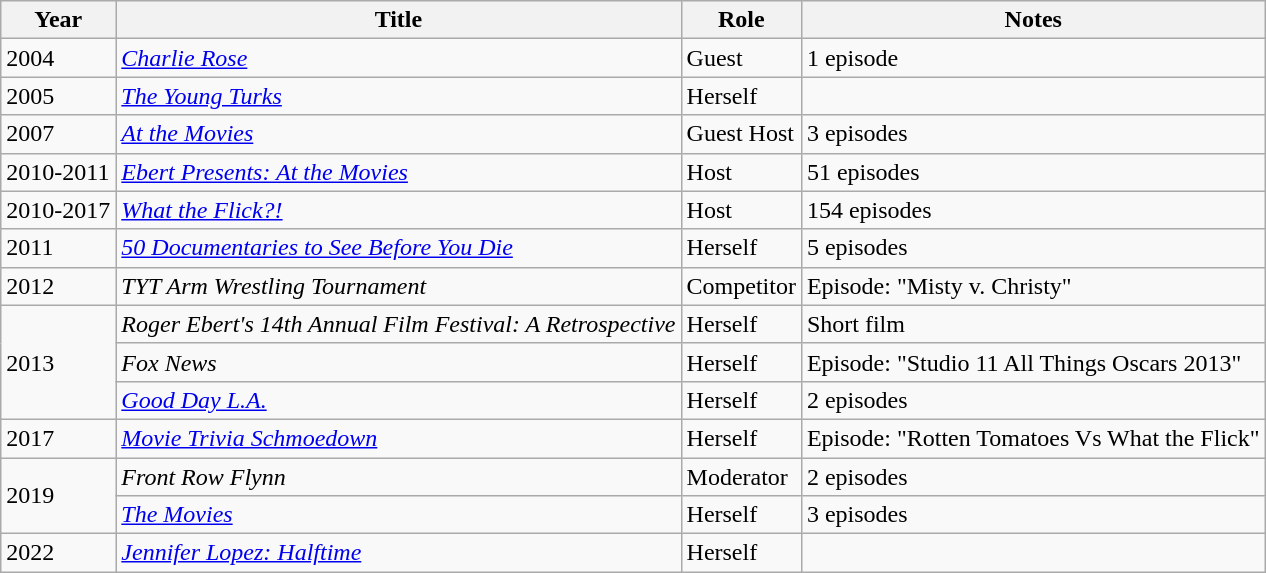<table class="wikitable sortable">
<tr>
<th>Year</th>
<th>Title</th>
<th>Role</th>
<th>Notes</th>
</tr>
<tr>
<td>2004</td>
<td><em><a href='#'>Charlie Rose</a></em></td>
<td>Guest</td>
<td>1 episode</td>
</tr>
<tr>
<td>2005</td>
<td><em><a href='#'>The Young Turks</a></em></td>
<td>Herself</td>
<td></td>
</tr>
<tr>
<td>2007</td>
<td><em><a href='#'>At the Movies</a></em></td>
<td>Guest Host</td>
<td>3 episodes</td>
</tr>
<tr>
<td>2010-2011</td>
<td><em><a href='#'>Ebert Presents: At the Movies</a></em></td>
<td>Host</td>
<td>51 episodes</td>
</tr>
<tr>
<td>2010-2017</td>
<td><em><a href='#'>What the Flick?!</a></em></td>
<td>Host</td>
<td>154 episodes</td>
</tr>
<tr>
<td>2011</td>
<td><em><a href='#'>50 Documentaries to See Before You Die</a></em></td>
<td>Herself</td>
<td>5 episodes</td>
</tr>
<tr>
<td>2012</td>
<td><em>TYT Arm Wrestling Tournament</em></td>
<td>Competitor</td>
<td>Episode: "Misty v. Christy"</td>
</tr>
<tr>
<td rowspan="3">2013</td>
<td><em>Roger Ebert's 14th Annual Film Festival: A Retrospective</em></td>
<td>Herself</td>
<td>Short film</td>
</tr>
<tr>
<td><em>Fox News</em></td>
<td>Herself</td>
<td>Episode: "Studio 11 All Things Oscars 2013"</td>
</tr>
<tr>
<td><em><a href='#'>Good Day L.A.</a></em></td>
<td>Herself</td>
<td>2 episodes</td>
</tr>
<tr>
<td>2017</td>
<td><em><a href='#'>Movie Trivia Schmoedown</a></em></td>
<td>Herself</td>
<td>Episode: "Rotten Tomatoes Vs What the Flick"</td>
</tr>
<tr>
<td rowspan="2">2019</td>
<td><em>Front Row Flynn</em></td>
<td>Moderator</td>
<td>2 episodes</td>
</tr>
<tr>
<td><em><a href='#'>The Movies</a></em></td>
<td>Herself</td>
<td>3 episodes</td>
</tr>
<tr>
<td>2022</td>
<td><em><a href='#'>Jennifer Lopez: Halftime</a></em></td>
<td>Herself</td>
<td></td>
</tr>
</table>
